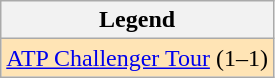<table class=wikitable>
<tr>
<th>Legend</th>
</tr>
<tr bgcolor=moccasin>
<td><a href='#'>ATP Challenger Tour</a> (1–1)</td>
</tr>
</table>
